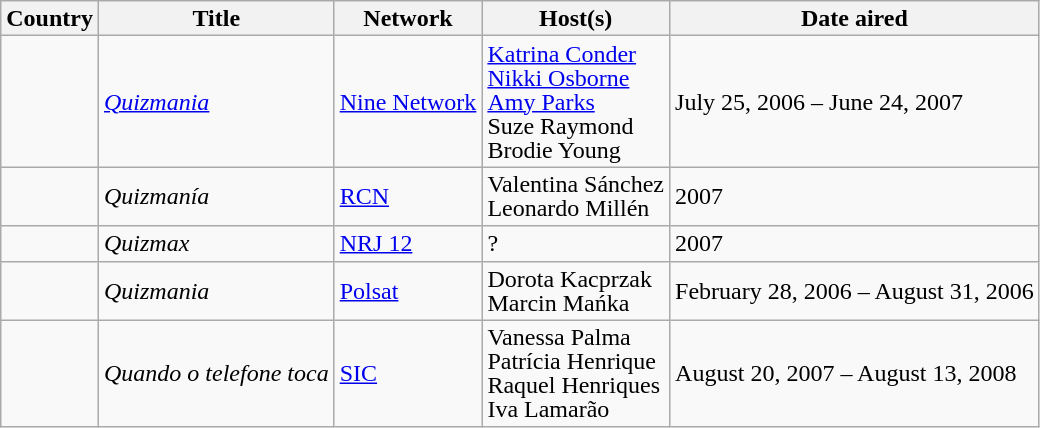<table class="wikitable" style="text-align:left; line-height:16px;">
<tr>
<th scope="col">Country</th>
<th scope="col">Title</th>
<th scope="col">Network</th>
<th scope="col">Host(s)</th>
<th scope="col">Date aired</th>
</tr>
<tr>
<td></td>
<td><em><a href='#'>Quizmania</a></em></td>
<td><a href='#'>Nine Network</a></td>
<td><a href='#'>Katrina Conder</a><br><a href='#'>Nikki Osborne</a><br><a href='#'>Amy Parks</a><br>Suze Raymond<br>Brodie Young</td>
<td>July 25, 2006 – June 24, 2007</td>
</tr>
<tr>
<td></td>
<td><em>Quizmanía</em></td>
<td><a href='#'>RCN</a></td>
<td>Valentina Sánchez<br>Leonardo Millén</td>
<td>2007</td>
</tr>
<tr>
<td></td>
<td><em>Quizmax</em></td>
<td><a href='#'>NRJ 12</a></td>
<td>?</td>
<td>2007</td>
</tr>
<tr>
<td></td>
<td><em>Quizmania</em></td>
<td><a href='#'>Polsat</a></td>
<td>Dorota Kacprzak<br>Marcin Mańka</td>
<td>February 28, 2006 – August 31, 2006</td>
</tr>
<tr>
<td></td>
<td><em>Quando o telefone toca</em></td>
<td><a href='#'>SIC</a></td>
<td>Vanessa Palma<br>Patrícia Henrique<br>Raquel Henriques<br>Iva Lamarão</td>
<td>August 20, 2007 – August 13, 2008</td>
</tr>
</table>
